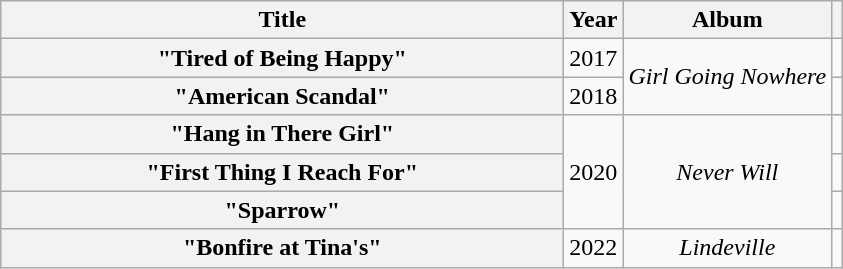<table class="wikitable plainrowheaders" style="text-align:center;">
<tr>
<th style="width:23em;">Title</th>
<th>Year</th>
<th>Album</th>
<th></th>
</tr>
<tr>
<th scope="row">"Tired of Being Happy"</th>
<td>2017</td>
<td rowspan="2"><em>Girl Going Nowhere</em></td>
<td></td>
</tr>
<tr>
<th scope="row">"American Scandal"</th>
<td>2018</td>
<td></td>
</tr>
<tr>
<th scope="row">"Hang in There Girl"</th>
<td rowspan="3">2020</td>
<td rowspan="3"><em>Never Will</em></td>
<td></td>
</tr>
<tr>
<th scope="row">"First Thing I Reach For"</th>
<td></td>
</tr>
<tr>
<th scope="row">"Sparrow"</th>
<td></td>
</tr>
<tr>
<th scope="row">"Bonfire at Tina's"<br></th>
<td>2022</td>
<td><em>Lindeville</em></td>
<td></td>
</tr>
</table>
